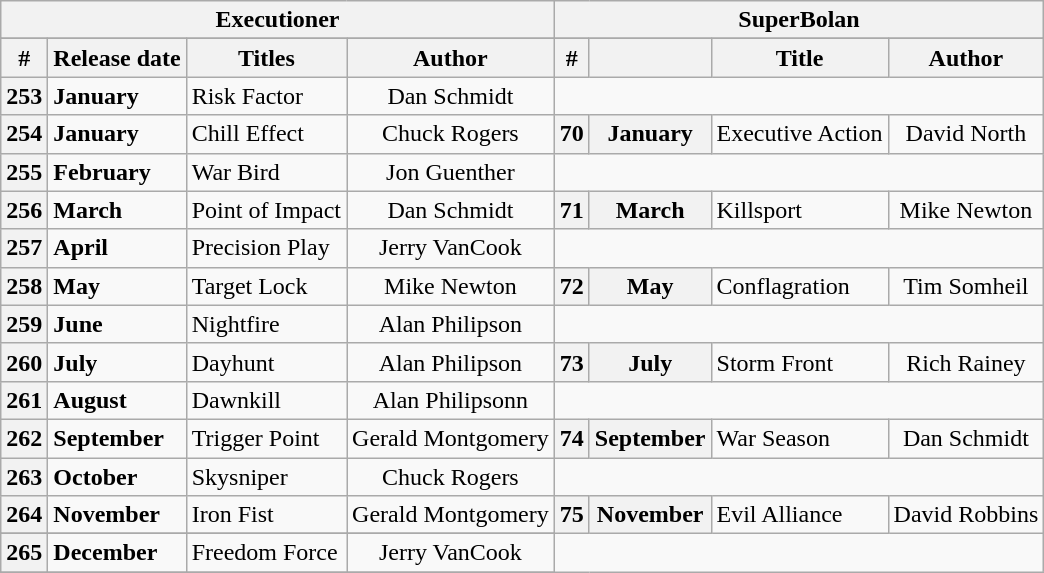<table class="wikitable plainrowheaders sortable" style="margin-right: 0;">
<tr>
<th colspan="4" style="background: #;">Executioner</th>
<th colspan="4" style="background: #;">SuperBolan</th>
</tr>
<tr>
</tr>
<tr>
<th scope="col">#</th>
<th scope="col">Release date</th>
<th scope="col">Titles</th>
<th scope="col">Author</th>
<th scope="col">#</th>
<th scope="col"></th>
<th scope="col">Title</th>
<th scope="col">Author</th>
</tr>
<tr>
<th scope="row" style="text-align:center;"><strong>253</strong></th>
<td><strong>January</strong></td>
<td>Risk Factor</td>
<td style="text-align:center;">Dan Schmidt</td>
</tr>
<tr>
<th scope="row" style="text-align:center;"><strong>254</strong></th>
<td><strong>January</strong></td>
<td>Chill Effect</td>
<td style="text-align:center;">Chuck Rogers</td>
<th scope="row" style="text-align:center;"><strong>70</strong></th>
<th scope="row" style="text-align:center;"><strong>January</strong></th>
<td>Executive Action</td>
<td style="text-align:center;">David North</td>
</tr>
<tr>
<th scope="row" style="text-align:center;"><strong>255</strong></th>
<td><strong>February</strong></td>
<td>War Bird</td>
<td style="text-align:center;">Jon Guenther</td>
</tr>
<tr>
<th scope="row" style="text-align:center;"><strong>256</strong></th>
<td><strong>March</strong></td>
<td>Point of Impact</td>
<td style="text-align:center;">Dan Schmidt</td>
<th scope="row" style="text-align:center;"><strong>71</strong></th>
<th scope="row" style="text-align:center;"><strong>March</strong></th>
<td>Killsport</td>
<td style="text-align:center;">Mike Newton</td>
</tr>
<tr>
<th scope="row" style="text-align:center;"><strong>257</strong></th>
<td><strong>April</strong></td>
<td>Precision Play</td>
<td style="text-align:center;">Jerry VanCook</td>
</tr>
<tr>
<th scope="row" style="text-align:center;"><strong>258</strong></th>
<td><strong>May</strong></td>
<td>Target Lock</td>
<td style="text-align:center;">Mike Newton</td>
<th scope="row" style="text-align:center;"><strong>72</strong></th>
<th scope="row" style="text-align:center;"><strong>May</strong></th>
<td>Conflagration</td>
<td style="text-align:center;">Tim Somheil</td>
</tr>
<tr>
<th scope="row" style="text-align:center;"><strong>259</strong></th>
<td><strong>June</strong></td>
<td>Nightfire</td>
<td style="text-align:center;">Alan Philipson</td>
</tr>
<tr>
<th scope="row" style="text-align:center;"><strong>260</strong></th>
<td><strong>July</strong></td>
<td>Dayhunt</td>
<td style="text-align:center;">Alan Philipson</td>
<th scope="row" style="text-align:center;"><strong>73</strong></th>
<th scope="row" style="text-align:center;"><strong>July</strong></th>
<td>Storm Front</td>
<td style="text-align:center;">Rich Rainey</td>
</tr>
<tr>
<th scope="row" style="text-align:center;"><strong>261</strong></th>
<td><strong>August</strong></td>
<td>Dawnkill</td>
<td style="text-align:center;">Alan Philipsonn</td>
</tr>
<tr>
<th scope="row" style="text-align:center;"><strong>262</strong></th>
<td><strong>September</strong></td>
<td>Trigger Point</td>
<td style="text-align:center;">Gerald Montgomery</td>
<th scope="row" style="text-align:center;"><strong>74</strong></th>
<th scope="row" style="text-align:center;"><strong>September</strong></th>
<td>War Season</td>
<td style="text-align:center;">Dan Schmidt</td>
</tr>
<tr>
<th scope="row" style="text-align:center;"><strong>263</strong></th>
<td><strong>October</strong></td>
<td>Skysniper</td>
<td style="text-align:center;">Chuck Rogers</td>
</tr>
<tr>
<th scope="row" style="text-align:center;"><strong>264</strong></th>
<td><strong>November</strong></td>
<td>Iron Fist</td>
<td style="text-align:center;">Gerald Montgomery</td>
<th scope="row" style="text-align:center;"><strong>75</strong></th>
<th scope="row" style="text-align:center;"><strong>November</strong></th>
<td>Evil Alliance</td>
<td style="text-align:center;">David Robbins</td>
</tr>
<tr>
</tr>
<tr>
<th scope="row" style="text-align:center;"><strong>265</strong></th>
<td><strong>December</strong></td>
<td>Freedom Force</td>
<td style="text-align:center;">Jerry VanCook</td>
</tr>
<tr>
</tr>
</table>
